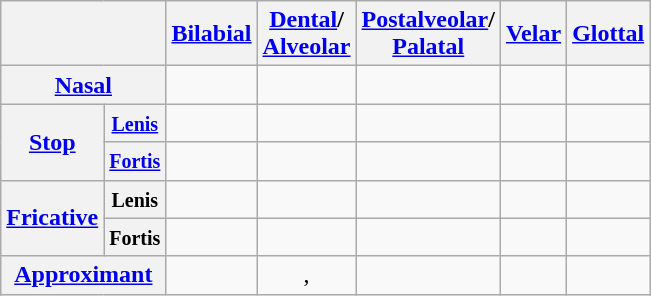<table class="wikitable" style="text-align:center">
<tr>
<th colspan="2"></th>
<th><a href='#'>Bilabial</a></th>
<th><a href='#'>Dental</a>/<br><a href='#'>Alveolar</a></th>
<th><a href='#'>Postalveolar</a>/<br><a href='#'>Palatal</a></th>
<th><a href='#'>Velar</a></th>
<th><a href='#'>Glottal</a></th>
</tr>
<tr>
<th colspan="2"><a href='#'>Nasal</a></th>
<td></td>
<td></td>
<td></td>
<td></td>
<td></td>
</tr>
<tr>
<th rowspan="2"><a href='#'>Stop</a></th>
<th><small><a href='#'>Lenis</a></small></th>
<td></td>
<td></td>
<td> </td>
<td></td>
<td> </td>
</tr>
<tr>
<th><small><a href='#'>Fortis</a></small></th>
<td> </td>
<td> </td>
<td> </td>
<td> </td>
<td></td>
</tr>
<tr>
<th rowspan="2"><a href='#'>Fricative</a></th>
<th><small>Lenis</small></th>
<td></td>
<td></td>
<td> </td>
<td></td>
<td></td>
</tr>
<tr>
<th><small>Fortis</small></th>
<td></td>
<td> </td>
<td> </td>
<td></td>
<td></td>
</tr>
<tr>
<th colspan="2"><a href='#'>Approximant</a></th>
<td></td>
<td>, </td>
<td> </td>
<td></td>
<td></td>
</tr>
</table>
